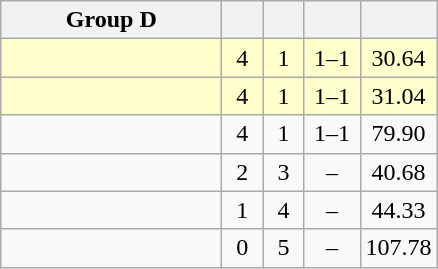<table class="wikitable" style="text-align: center;">
<tr>
<th width=140>Group D</th>
<th width=20></th>
<th width=20></th>
<th width=30></th>
<th width=20></th>
</tr>
<tr bgcolor=#ffffcc>
<td style="text-align:left;"></td>
<td>4</td>
<td>1</td>
<td>1–1</td>
<td>30.64</td>
</tr>
<tr bgcolor=#ffffcc>
<td style="text-align:left;"></td>
<td>4</td>
<td>1</td>
<td>1–1</td>
<td>31.04</td>
</tr>
<tr>
<td style="text-align:left;"></td>
<td>4</td>
<td>1</td>
<td>1–1</td>
<td>79.90</td>
</tr>
<tr>
<td style="text-align:left;"></td>
<td>2</td>
<td>3</td>
<td>–</td>
<td>40.68</td>
</tr>
<tr>
<td style="text-align:left;"></td>
<td>1</td>
<td>4</td>
<td>–</td>
<td>44.33</td>
</tr>
<tr>
<td style="text-align:left;"></td>
<td>0</td>
<td>5</td>
<td>–</td>
<td>107.78</td>
</tr>
</table>
